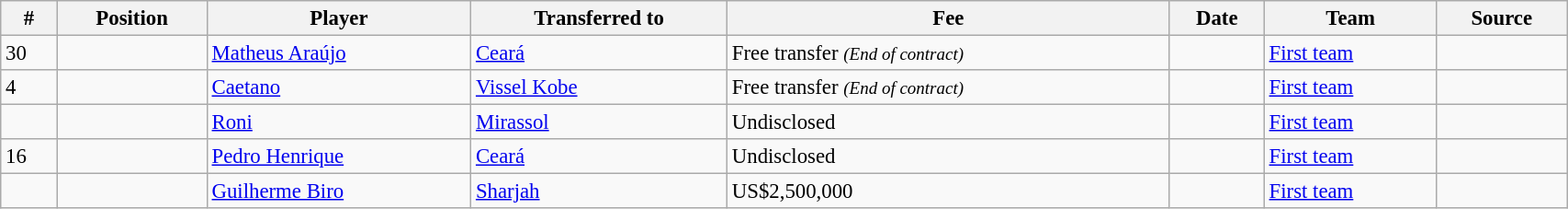<table class="wikitable sortable" style="width:90%; text-align:center; font-size:95%; text-align:left;">
<tr>
<th><strong>#</strong></th>
<th><strong>Position </strong></th>
<th><strong>Player </strong></th>
<th><strong>Transferred to</strong></th>
<th><strong>Fee </strong></th>
<th><strong>Date </strong></th>
<th><strong>Team</strong></th>
<th><strong>Source</strong></th>
</tr>
<tr>
<td>30</td>
<td></td>
<td> <a href='#'>Matheus Araújo</a></td>
<td> <a href='#'>Ceará</a></td>
<td>Free transfer <small><em>(End of contract)</em></small></td>
<td></td>
<td><a href='#'>First team</a></td>
<td></td>
</tr>
<tr>
<td>4</td>
<td></td>
<td> <a href='#'>Caetano</a></td>
<td> <a href='#'>Vissel Kobe</a></td>
<td>Free transfer <small><em>(End of contract)</em></small></td>
<td></td>
<td><a href='#'>First team</a></td>
<td></td>
</tr>
<tr>
<td></td>
<td></td>
<td> <a href='#'>Roni</a></td>
<td> <a href='#'>Mirassol</a></td>
<td>Undisclosed</td>
<td></td>
<td><a href='#'>First team</a></td>
<td></td>
</tr>
<tr>
<td>16</td>
<td></td>
<td> <a href='#'>Pedro Henrique</a></td>
<td> <a href='#'>Ceará</a></td>
<td>Undisclosed</td>
<td></td>
<td><a href='#'>First team</a></td>
<td></td>
</tr>
<tr>
<td></td>
<td></td>
<td> <a href='#'>Guilherme Biro</a></td>
<td> <a href='#'>Sharjah</a></td>
<td>US$2,500,000 </td>
<td></td>
<td><a href='#'>First team</a></td>
<td></td>
</tr>
</table>
